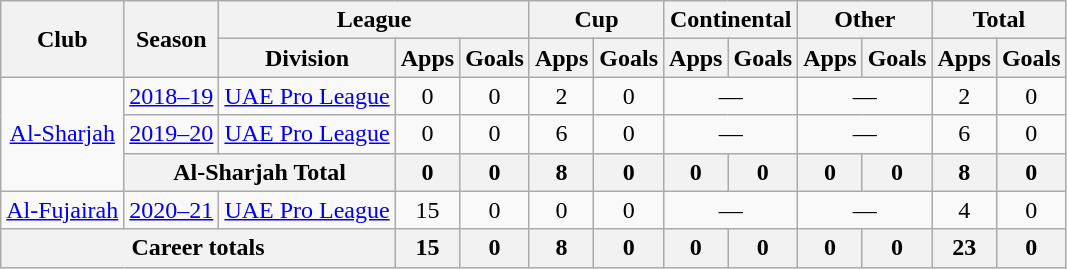<table class="wikitable" style="text-align: center">
<tr>
<th rowspan="2">Club</th>
<th rowspan="2">Season</th>
<th colspan="3">League</th>
<th colspan="2">Cup</th>
<th colspan="2">Continental</th>
<th colspan="2">Other</th>
<th colspan="2">Total</th>
</tr>
<tr>
<th>Division</th>
<th>Apps</th>
<th>Goals</th>
<th>Apps</th>
<th>Goals</th>
<th>Apps</th>
<th>Goals</th>
<th>Apps</th>
<th>Goals</th>
<th>Apps</th>
<th>Goals</th>
</tr>
<tr>
<td rowspan=3><a href='#'>Al-Sharjah</a></td>
<td><a href='#'>2018–19</a></td>
<td><a href='#'>UAE Pro League</a></td>
<td>0</td>
<td>0</td>
<td>2</td>
<td>0</td>
<td colspan="2">—</td>
<td colspan="2">—</td>
<td>2</td>
<td>0</td>
</tr>
<tr>
<td><a href='#'>2019–20</a></td>
<td><a href='#'>UAE Pro League</a></td>
<td>0</td>
<td>0</td>
<td>6</td>
<td>0</td>
<td colspan="2">—</td>
<td colspan="2">—</td>
<td>6</td>
<td>0</td>
</tr>
<tr>
<th colspan="2">Al-Sharjah Total</th>
<th>0</th>
<th>0</th>
<th>8</th>
<th>0</th>
<th>0</th>
<th>0</th>
<th>0</th>
<th>0</th>
<th>8</th>
<th>0</th>
</tr>
<tr>
<td rowspan=1><a href='#'>Al-Fujairah</a></td>
<td><a href='#'>2020–21</a></td>
<td><a href='#'>UAE Pro League</a></td>
<td>15</td>
<td>0</td>
<td>0</td>
<td>0</td>
<td colspan=2>—</td>
<td colspan=2>—</td>
<td>4</td>
<td>0</td>
</tr>
<tr>
<th colspan=3>Career totals</th>
<th>15</th>
<th>0</th>
<th>8</th>
<th>0</th>
<th>0</th>
<th>0</th>
<th>0</th>
<th>0</th>
<th>23</th>
<th>0</th>
</tr>
</table>
